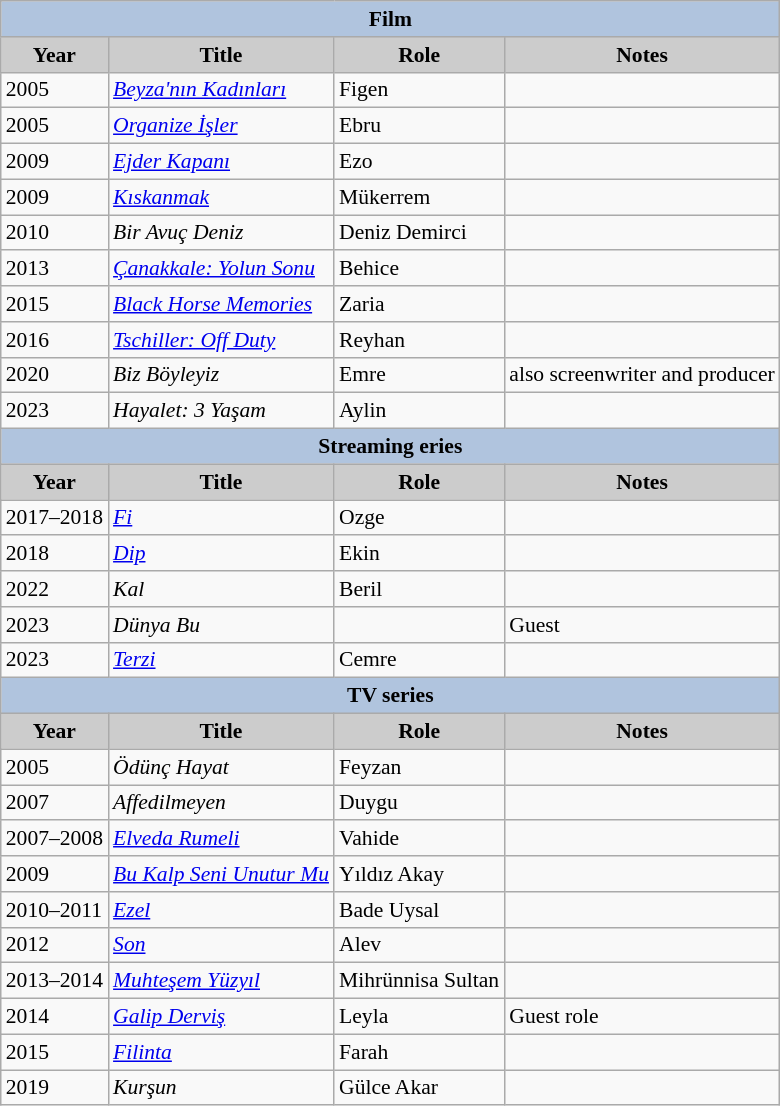<table class="wikitable" style="font-size:90%">
<tr>
<th colspan="4" style="background:LightSteelBlue">Film</th>
</tr>
<tr>
<th style="background:#CCCCCC">Year</th>
<th style="background:#CCCCCC">Title</th>
<th style="background:#CCCCCC">Role</th>
<th style="background:#CCCCCC">Notes</th>
</tr>
<tr>
<td>2005</td>
<td><em><a href='#'>Beyza'nın Kadınları</a></em></td>
<td>Figen</td>
<td></td>
</tr>
<tr>
<td>2005</td>
<td><em><a href='#'>Organize İşler</a></em></td>
<td>Ebru</td>
<td></td>
</tr>
<tr>
<td>2009</td>
<td><em><a href='#'>Ejder Kapanı</a></em></td>
<td>Ezo</td>
<td></td>
</tr>
<tr>
<td>2009</td>
<td><em><a href='#'>Kıskanmak</a></em></td>
<td>Mükerrem</td>
<td></td>
</tr>
<tr>
<td>2010</td>
<td><em>Bir Avuç Deniz</em></td>
<td>Deniz Demirci</td>
<td></td>
</tr>
<tr>
<td>2013</td>
<td><em><a href='#'>Çanakkale: Yolun Sonu</a></em></td>
<td>Behice</td>
<td></td>
</tr>
<tr>
<td>2015</td>
<td><em><a href='#'>Black Horse Memories</a></em></td>
<td>Zaria</td>
<td></td>
</tr>
<tr>
<td>2016</td>
<td><em><a href='#'>Tschiller: Off Duty</a></em></td>
<td>Reyhan</td>
<td></td>
</tr>
<tr>
<td>2020</td>
<td><em>Biz Böyleyiz</em></td>
<td>Emre</td>
<td>also screenwriter and producer</td>
</tr>
<tr>
<td>2023</td>
<td><em>Hayalet: 3 Yaşam</em></td>
<td>Aylin</td>
<td></td>
</tr>
<tr>
<th colspan="4" style="background:LightSteelBlue">Streaming eries</th>
</tr>
<tr>
<th style="background:#CCCCCC">Year</th>
<th style="background:#CCCCCC">Title</th>
<th style="background:#CCCCCC">Role</th>
<th style="background:#CCCCCC">Notes</th>
</tr>
<tr>
<td>2017–2018</td>
<td><a href='#'><em>Fi</em></a></td>
<td>Ozge</td>
<td></td>
</tr>
<tr>
<td>2018</td>
<td><em><a href='#'>Dip</a></em></td>
<td>Ekin</td>
<td></td>
</tr>
<tr>
<td>2022</td>
<td><em>Kal</em></td>
<td>Beril</td>
<td></td>
</tr>
<tr>
<td>2023</td>
<td><em>Dünya Bu</em></td>
<td></td>
<td>Guest</td>
</tr>
<tr>
<td>2023</td>
<td><em><a href='#'>Terzi</a></em></td>
<td>Cemre</td>
<td></td>
</tr>
<tr>
<th colspan=4 style="background:LightSteelBlue">TV series</th>
</tr>
<tr>
<th style="background:#CCCCCC">Year</th>
<th style="background:#CCCCCC">Title</th>
<th style="background:#CCCCCC">Role</th>
<th style="background:#CCCCCC">Notes</th>
</tr>
<tr>
<td>2005</td>
<td><em>Ödünç Hayat</em></td>
<td>Feyzan</td>
<td></td>
</tr>
<tr>
<td>2007</td>
<td><em>Affedilmeyen</em></td>
<td>Duygu</td>
<td></td>
</tr>
<tr>
<td>2007–2008</td>
<td><em><a href='#'>Elveda Rumeli</a></em></td>
<td>Vahide</td>
<td></td>
</tr>
<tr>
<td>2009</td>
<td><em><a href='#'>Bu Kalp Seni Unutur Mu</a></em></td>
<td>Yıldız Akay</td>
<td></td>
</tr>
<tr>
<td>2010–2011</td>
<td><em><a href='#'>Ezel</a></em></td>
<td>Bade Uysal</td>
<td></td>
</tr>
<tr>
<td>2012</td>
<td><em><a href='#'>Son</a></em></td>
<td>Alev</td>
<td></td>
</tr>
<tr>
<td>2013–2014</td>
<td><em><a href='#'>Muhteşem Yüzyıl</a></em></td>
<td>Mihrünnisa Sultan</td>
<td></td>
</tr>
<tr>
<td>2014</td>
<td><em><a href='#'>Galip Derviş</a></em></td>
<td>Leyla</td>
<td>Guest role</td>
</tr>
<tr>
<td>2015</td>
<td><em><a href='#'>Filinta</a></em></td>
<td>Farah</td>
<td></td>
</tr>
<tr>
<td>2019</td>
<td><em>Kurşun</em></td>
<td>Gülce Akar</td>
<td></td>
</tr>
</table>
